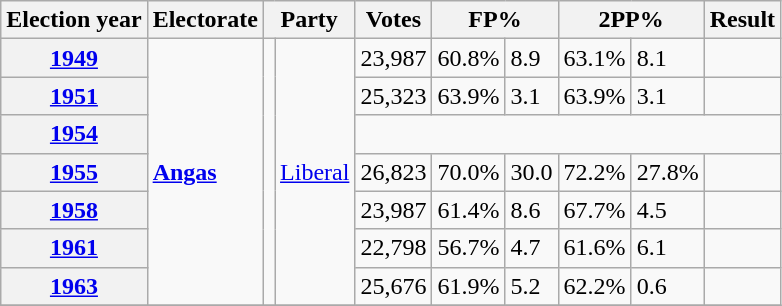<table class=wikitable>
<tr>
<th>Election year</th>
<th>Electorate</th>
<th colspan ="2">Party</th>
<th>Votes</th>
<th colspan ="2">FP%</th>
<th colspan ="2">2PP%</th>
<th>Result</th>
</tr>
<tr>
<th><a href='#'>1949</a></th>
<td rowspan ="7"><a href='#'><strong>Angas</strong></a></td>
<td rowspan ="7" ></td>
<td rowspan ="7"><a href='#'>Liberal</a></td>
<td>23,987</td>
<td>60.8%</td>
<td> 8.9</td>
<td>63.1%</td>
<td> 8.1</td>
<td></td>
</tr>
<tr>
<th><a href='#'>1951</a></th>
<td>25,323</td>
<td>63.9%</td>
<td> 3.1</td>
<td>63.9%</td>
<td> 3.1</td>
<td></td>
</tr>
<tr>
<th><a href='#'>1954</a></th>
<td colspan ="6",></td>
</tr>
<tr>
<th><a href='#'>1955</a></th>
<td>26,823</td>
<td>70.0%</td>
<td> 30.0</td>
<td>72.2%</td>
<td> 27.8%</td>
<td></td>
</tr>
<tr>
<th><a href='#'>1958</a></th>
<td>23,987</td>
<td>61.4%</td>
<td> 8.6</td>
<td>67.7%</td>
<td> 4.5</td>
<td></td>
</tr>
<tr>
<th><a href='#'>1961</a></th>
<td>22,798</td>
<td>56.7%</td>
<td> 4.7</td>
<td>61.6%</td>
<td> 6.1</td>
<td></td>
</tr>
<tr>
<th><a href='#'>1963</a></th>
<td>25,676</td>
<td>61.9%</td>
<td> 5.2</td>
<td>62.2%</td>
<td> 0.6</td>
<td></td>
</tr>
<tr>
</tr>
</table>
